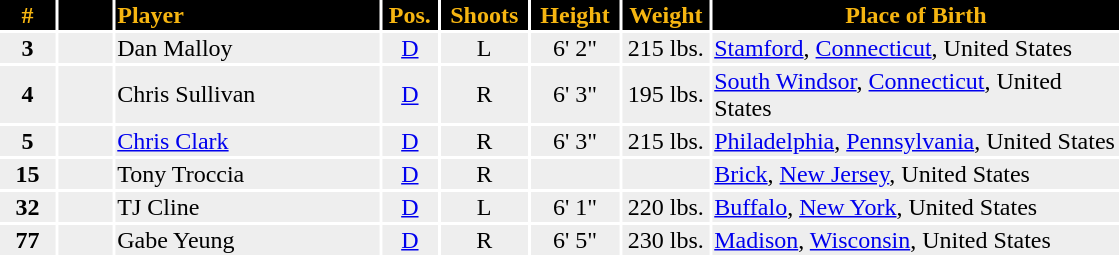<table width=750>
<tr>
<th colspan=8></th>
</tr>
<tr bgcolor="#000000" style="color: #F6B511">
<th width=5%>#</th>
<th width=5%></th>
<td align=left!!width=35%><strong>Player</strong></td>
<th width=5%><strong>Pos.</strong></th>
<th width=8%><strong>Shoots</strong></th>
<th width=8%><strong>Height</strong></th>
<th width=8%><strong>Weight</strong></th>
<th width=37%>Place of Birth</th>
</tr>
<tr bgcolor="#eeeeee">
<td align=center><strong>3</strong></td>
<td align=center></td>
<td>Dan Malloy</td>
<td align=center><a href='#'>D</a></td>
<td align=center>L</td>
<td align=center>6' 2"</td>
<td align=center>215 lbs.</td>
<td><a href='#'>Stamford</a>, <a href='#'>Connecticut</a>, United States</td>
</tr>
<tr bgcolor="#eeeeee">
<td align=center><strong>4</strong></td>
<td align=center></td>
<td>Chris Sullivan</td>
<td align=center><a href='#'>D</a></td>
<td align=center>R</td>
<td align=center>6' 3"</td>
<td align=center>195 lbs.</td>
<td><a href='#'>South Windsor</a>, <a href='#'>Connecticut</a>, United States</td>
</tr>
<tr bgcolor="#eeeeee">
<td align=center><strong>5</strong></td>
<td align=center></td>
<td><a href='#'>Chris Clark</a></td>
<td align=center><a href='#'>D</a></td>
<td align=center>R</td>
<td align=center>6' 3"</td>
<td align=center>215 lbs.</td>
<td><a href='#'>Philadelphia</a>, <a href='#'>Pennsylvania</a>, United States</td>
</tr>
<tr bgcolor="#eeeeee">
<td align=center><strong>15</strong></td>
<td align=center></td>
<td>Tony Troccia</td>
<td align=center><a href='#'>D</a></td>
<td align=center>R</td>
<td align=center></td>
<td align=center></td>
<td><a href='#'>Brick</a>, <a href='#'>New Jersey</a>, United States</td>
</tr>
<tr bgcolor="#eeeeee">
<td align=center><strong>32</strong></td>
<td align=center></td>
<td>TJ Cline</td>
<td align=center><a href='#'>D</a></td>
<td align=center>L</td>
<td align=center>6' 1"</td>
<td align=center>220 lbs.</td>
<td><a href='#'>Buffalo</a>, <a href='#'>New York</a>, United States</td>
</tr>
<tr bgcolor="#eeeeee">
<td align=center><strong>77</strong></td>
<td align=center></td>
<td>Gabe Yeung</td>
<td align=center><a href='#'>D</a></td>
<td align=center>R</td>
<td align=center>6' 5"</td>
<td align=center>230 lbs.</td>
<td><a href='#'>Madison</a>, <a href='#'>Wisconsin</a>, United States</td>
</tr>
</table>
